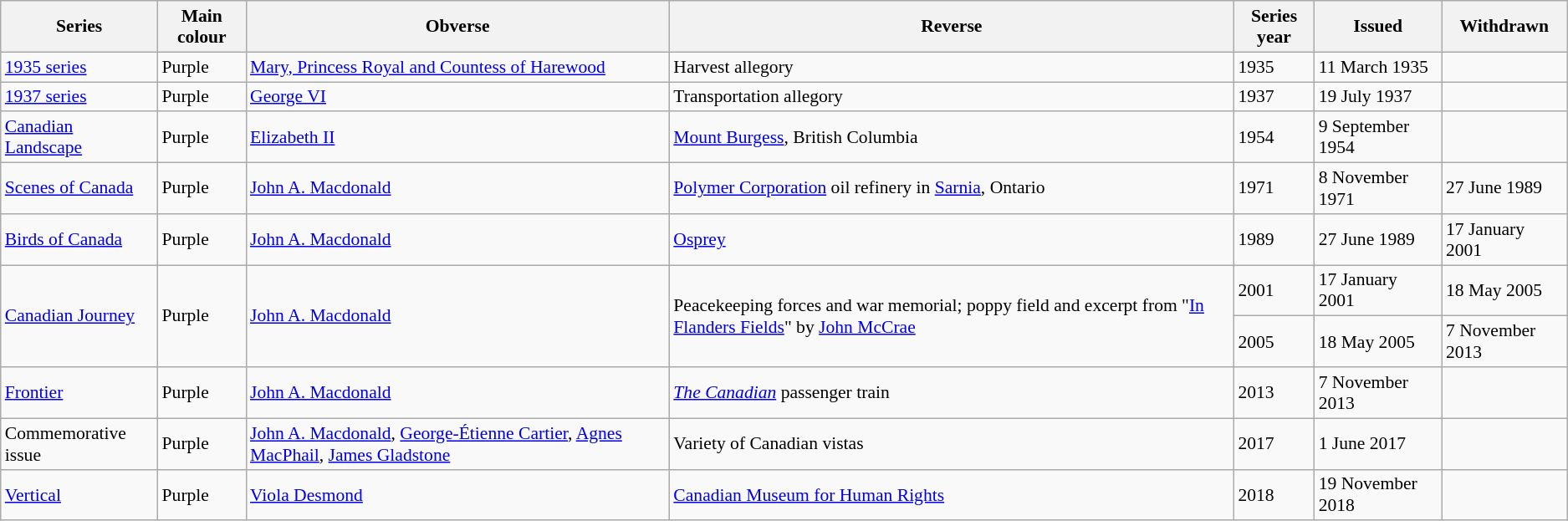<table class="wikitable" style="font-size: 90%">
<tr>
<th>Series</th>
<th>Main colour</th>
<th>Obverse</th>
<th>Reverse</th>
<th>Series year</th>
<th>Issued</th>
<th>Withdrawn</th>
</tr>
<tr>
<td><a href='#'>1935 series</a></td>
<td> Purple</td>
<td><a href='#'>Mary, Princess Royal and Countess of Harewood</a></td>
<td>Harvest allegory</td>
<td>1935</td>
<td>11 March 1935</td>
<td></td>
</tr>
<tr>
<td><a href='#'>1937 series</a></td>
<td> Purple</td>
<td><a href='#'>George VI</a></td>
<td>Transportation allegory</td>
<td>1937</td>
<td>19 July 1937</td>
<td></td>
</tr>
<tr>
<td><a href='#'>Canadian Landscape</a></td>
<td> Purple</td>
<td><a href='#'>Elizabeth II</a></td>
<td><a href='#'>Mount Burgess</a>, British Columbia</td>
<td>1954</td>
<td>9 September 1954</td>
<td></td>
</tr>
<tr>
<td><a href='#'>Scenes of Canada</a></td>
<td> Purple</td>
<td><a href='#'>John A. Macdonald</a></td>
<td><a href='#'>Polymer Corporation</a> oil refinery in <a href='#'>Sarnia</a>, Ontario</td>
<td>1971</td>
<td>8 November 1971</td>
<td>27 June 1989</td>
</tr>
<tr>
<td><a href='#'>Birds of Canada</a></td>
<td> Purple</td>
<td><a href='#'>John A. Macdonald</a></td>
<td><a href='#'>Osprey</a></td>
<td>1989</td>
<td>27 June 1989</td>
<td>17 January 2001</td>
</tr>
<tr>
<td rowspan=2><a href='#'>Canadian Journey</a></td>
<td rowspan=2> Purple</td>
<td rowspan=2><a href='#'>John A. Macdonald</a></td>
<td rowspan=2>Peacekeeping forces and war memorial; poppy field and excerpt from "<a href='#'>In Flanders Fields</a>" by <a href='#'>John McCrae</a></td>
<td>2001</td>
<td>17 January 2001</td>
<td>18 May 2005</td>
</tr>
<tr>
<td>2005</td>
<td>18 May 2005</td>
<td>7 November 2013</td>
</tr>
<tr>
<td><a href='#'>Frontier</a></td>
<td> Purple</td>
<td><a href='#'>John A. Macdonald</a></td>
<td><a href='#'><em>The Canadian</em></a> passenger train</td>
<td>2013</td>
<td>7 November 2013</td>
<td></td>
</tr>
<tr>
<td>Commemorative issue</td>
<td> Purple</td>
<td><a href='#'>John A. Macdonald</a>, <a href='#'>George-Étienne Cartier</a>, <a href='#'>Agnes MacPhail</a>, <a href='#'>James Gladstone</a></td>
<td>Variety of Canadian vistas</td>
<td>2017</td>
<td>1 June 2017</td>
<td></td>
</tr>
<tr>
<td><a href='#'>Vertical</a></td>
<td> Purple</td>
<td><a href='#'>Viola Desmond</a></td>
<td><a href='#'>Canadian Museum for Human Rights</a></td>
<td>2018</td>
<td>19 November 2018</td>
<td></td>
</tr>
</table>
